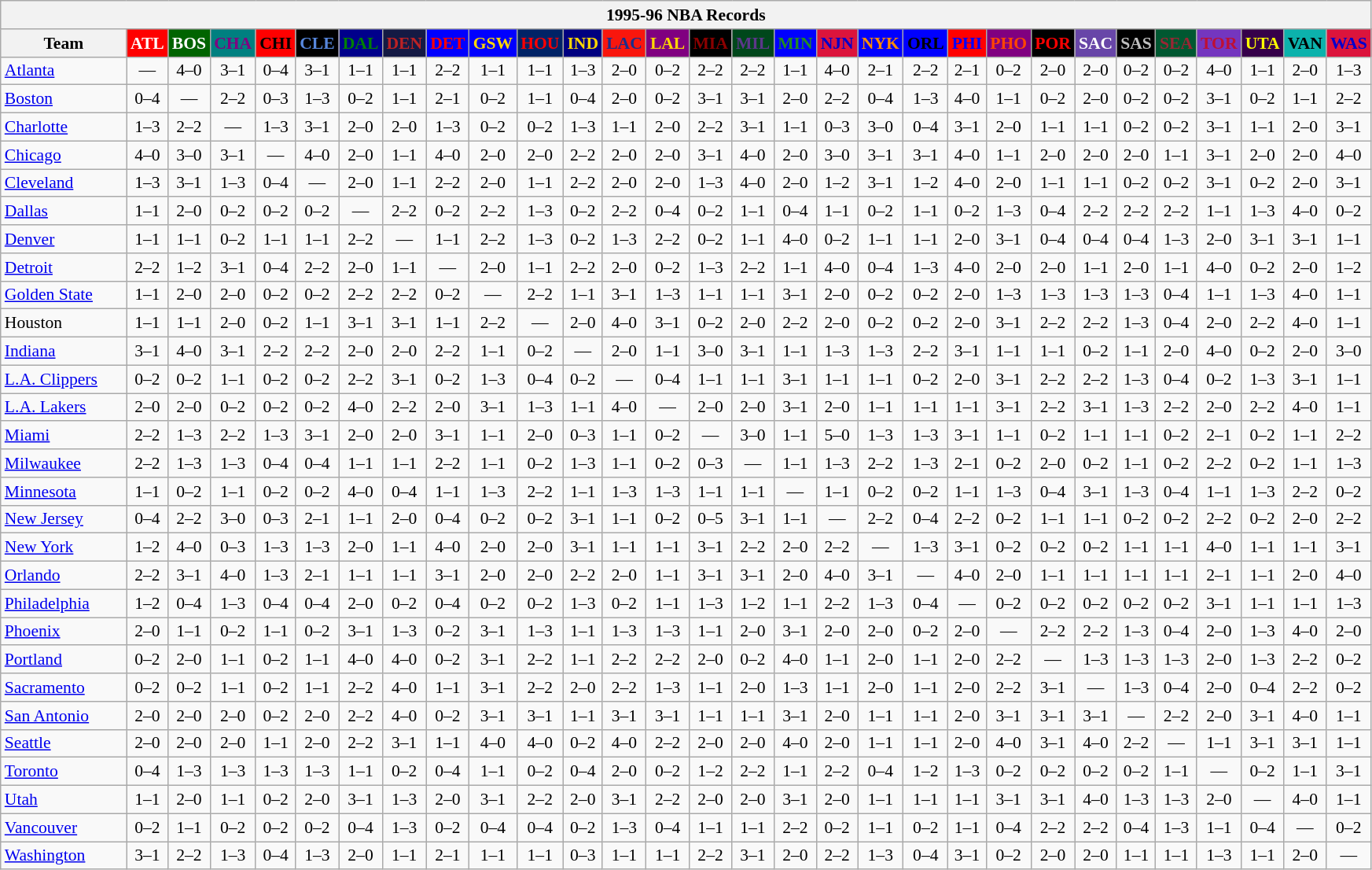<table class="wikitable" style="font-size:90%; text-align:center;">
<tr>
<th colspan=30>1995-96 NBA Records</th>
</tr>
<tr>
<th width=100>Team</th>
<th style="background:#FF0000;color:#FFFFFF;width=35">ATL</th>
<th style="background:#006400;color:#FFFFFF;width=35">BOS</th>
<th style="background:#008080;color:#800080;width=35">CHA</th>
<th style="background:#FF0000;color:#000000;width=35">CHI</th>
<th style="background:#000000;color:#5787DC;width=35">CLE</th>
<th style="background:#00008B;color:#008000;width=35">DAL</th>
<th style="background:#141A44;color:#BC2224;width=35">DEN</th>
<th style="background:#0000FF;color:#FF0000;width=35">DET</th>
<th style="background:#0000FF;color:#FFD700;width=35">GSW</th>
<th style="background:#002366;color:#FF0000;width=35">HOU</th>
<th style="background:#000080;color:#FFD700;width=35">IND</th>
<th style="background:#F9160D;color:#1A2E8B;width=35">LAC</th>
<th style="background:#800080;color:#FFD700;width=35">LAL</th>
<th style="background:#000000;color:#8B0000;width=35">MIA</th>
<th style="background:#00471B;color:#5C378A;width=35">MIL</th>
<th style="background:#0000FF;color:#228B22;width=35">MIN</th>
<th style="background:#DC143C;color:#0000CD;width=35">NJN</th>
<th style="background:#0000FF;color:#FF8C00;width=35">NYK</th>
<th style="background:#0000FF;color:#000000;width=35">ORL</th>
<th style="background:#FF0000;color:#0000FF;width=35">PHI</th>
<th style="background:#800080;color:#FF4500;width=35">PHO</th>
<th style="background:#000000;color:#FF0000;width=35">POR</th>
<th style="background:#6846A8;color:#FFFFFF;width=35">SAC</th>
<th style="background:#000000;color:#C0C0C0;width=35">SAS</th>
<th style="background:#005831;color:#992634;width=35">SEA</th>
<th style="background:#7436BF;color:#BE0F34;width=35">TOR</th>
<th style="background:#36004A;color:#FFFF00;width=35">UTA</th>
<th style="background:#0CB2AC;color:#000000;width=35">VAN</th>
<th style="background:#DC143C;color:#0000CD;width=35">WAS</th>
</tr>
<tr>
<td style="text-align:left;"><a href='#'>Atlanta</a></td>
<td>—</td>
<td>4–0</td>
<td>3–1</td>
<td>0–4</td>
<td>3–1</td>
<td>1–1</td>
<td>1–1</td>
<td>2–2</td>
<td>1–1</td>
<td>1–1</td>
<td>1–3</td>
<td>2–0</td>
<td>0–2</td>
<td>2–2</td>
<td>2–2</td>
<td>1–1</td>
<td>4–0</td>
<td>2–1</td>
<td>2–2</td>
<td>2–1</td>
<td>0–2</td>
<td>2–0</td>
<td>2–0</td>
<td>0–2</td>
<td>0–2</td>
<td>4–0</td>
<td>1–1</td>
<td>2–0</td>
<td>1–3</td>
</tr>
<tr>
<td style="text-align:left;"><a href='#'>Boston</a></td>
<td>0–4</td>
<td>—</td>
<td>2–2</td>
<td>0–3</td>
<td>1–3</td>
<td>0–2</td>
<td>1–1</td>
<td>2–1</td>
<td>0–2</td>
<td>1–1</td>
<td>0–4</td>
<td>2–0</td>
<td>0–2</td>
<td>3–1</td>
<td>3–1</td>
<td>2–0</td>
<td>2–2</td>
<td>0–4</td>
<td>1–3</td>
<td>4–0</td>
<td>1–1</td>
<td>0–2</td>
<td>2–0</td>
<td>0–2</td>
<td>0–2</td>
<td>3–1</td>
<td>0–2</td>
<td>1–1</td>
<td>2–2</td>
</tr>
<tr>
<td style="text-align:left;"><a href='#'>Charlotte</a></td>
<td>1–3</td>
<td>2–2</td>
<td>—</td>
<td>1–3</td>
<td>3–1</td>
<td>2–0</td>
<td>2–0</td>
<td>1–3</td>
<td>0–2</td>
<td>0–2</td>
<td>1–3</td>
<td>1–1</td>
<td>2–0</td>
<td>2–2</td>
<td>3–1</td>
<td>1–1</td>
<td>0–3</td>
<td>3–0</td>
<td>0–4</td>
<td>3–1</td>
<td>2–0</td>
<td>1–1</td>
<td>1–1</td>
<td>0–2</td>
<td>0–2</td>
<td>3–1</td>
<td>1–1</td>
<td>2–0</td>
<td>3–1</td>
</tr>
<tr>
<td style="text-align:left;"><a href='#'>Chicago</a></td>
<td>4–0</td>
<td>3–0</td>
<td>3–1</td>
<td>—</td>
<td>4–0</td>
<td>2–0</td>
<td>1–1</td>
<td>4–0</td>
<td>2–0</td>
<td>2–0</td>
<td>2–2</td>
<td>2–0</td>
<td>2–0</td>
<td>3–1</td>
<td>4–0</td>
<td>2–0</td>
<td>3–0</td>
<td>3–1</td>
<td>3–1</td>
<td>4–0</td>
<td>1–1</td>
<td>2–0</td>
<td>2–0</td>
<td>2–0</td>
<td>1–1</td>
<td>3–1</td>
<td>2–0</td>
<td>2–0</td>
<td>4–0</td>
</tr>
<tr>
<td style="text-align:left;"><a href='#'>Cleveland</a></td>
<td>1–3</td>
<td>3–1</td>
<td>1–3</td>
<td>0–4</td>
<td>—</td>
<td>2–0</td>
<td>1–1</td>
<td>2–2</td>
<td>2–0</td>
<td>1–1</td>
<td>2–2</td>
<td>2–0</td>
<td>2–0</td>
<td>1–3</td>
<td>4–0</td>
<td>2–0</td>
<td>1–2</td>
<td>3–1</td>
<td>1–2</td>
<td>4–0</td>
<td>2–0</td>
<td>1–1</td>
<td>1–1</td>
<td>0–2</td>
<td>0–2</td>
<td>3–1</td>
<td>0–2</td>
<td>2–0</td>
<td>3–1</td>
</tr>
<tr>
<td style="text-align:left;"><a href='#'>Dallas</a></td>
<td>1–1</td>
<td>2–0</td>
<td>0–2</td>
<td>0–2</td>
<td>0–2</td>
<td>—</td>
<td>2–2</td>
<td>0–2</td>
<td>2–2</td>
<td>1–3</td>
<td>0–2</td>
<td>2–2</td>
<td>0–4</td>
<td>0–2</td>
<td>1–1</td>
<td>0–4</td>
<td>1–1</td>
<td>0–2</td>
<td>1–1</td>
<td>0–2</td>
<td>1–3</td>
<td>0–4</td>
<td>2–2</td>
<td>2–2</td>
<td>2–2</td>
<td>1–1</td>
<td>1–3</td>
<td>4–0</td>
<td>0–2</td>
</tr>
<tr>
<td style="text-align:left;"><a href='#'>Denver</a></td>
<td>1–1</td>
<td>1–1</td>
<td>0–2</td>
<td>1–1</td>
<td>1–1</td>
<td>2–2</td>
<td>—</td>
<td>1–1</td>
<td>2–2</td>
<td>1–3</td>
<td>0–2</td>
<td>1–3</td>
<td>2–2</td>
<td>0–2</td>
<td>1–1</td>
<td>4–0</td>
<td>0–2</td>
<td>1–1</td>
<td>1–1</td>
<td>2–0</td>
<td>3–1</td>
<td>0–4</td>
<td>0–4</td>
<td>0–4</td>
<td>1–3</td>
<td>2–0</td>
<td>3–1</td>
<td>3–1</td>
<td>1–1</td>
</tr>
<tr>
<td style="text-align:left;"><a href='#'>Detroit</a></td>
<td>2–2</td>
<td>1–2</td>
<td>3–1</td>
<td>0–4</td>
<td>2–2</td>
<td>2–0</td>
<td>1–1</td>
<td>—</td>
<td>2–0</td>
<td>1–1</td>
<td>2–2</td>
<td>2–0</td>
<td>0–2</td>
<td>1–3</td>
<td>2–2</td>
<td>1–1</td>
<td>4–0</td>
<td>0–4</td>
<td>1–3</td>
<td>4–0</td>
<td>2–0</td>
<td>2–0</td>
<td>1–1</td>
<td>2–0</td>
<td>1–1</td>
<td>4–0</td>
<td>0–2</td>
<td>2–0</td>
<td>1–2</td>
</tr>
<tr>
<td style="text-align:left;"><a href='#'>Golden State</a></td>
<td>1–1</td>
<td>2–0</td>
<td>2–0</td>
<td>0–2</td>
<td>0–2</td>
<td>2–2</td>
<td>2–2</td>
<td>0–2</td>
<td>—</td>
<td>2–2</td>
<td>1–1</td>
<td>3–1</td>
<td>1–3</td>
<td>1–1</td>
<td>1–1</td>
<td>3–1</td>
<td>2–0</td>
<td>0–2</td>
<td>0–2</td>
<td>2–0</td>
<td>1–3</td>
<td>1–3</td>
<td>1–3</td>
<td>1–3</td>
<td>0–4</td>
<td>1–1</td>
<td>1–3</td>
<td>4–0</td>
<td>1–1</td>
</tr>
<tr>
<td style="text-align:left;">Houston</td>
<td>1–1</td>
<td>1–1</td>
<td>2–0</td>
<td>0–2</td>
<td>1–1</td>
<td>3–1</td>
<td>3–1</td>
<td>1–1</td>
<td>2–2</td>
<td>—</td>
<td>2–0</td>
<td>4–0</td>
<td>3–1</td>
<td>0–2</td>
<td>2–0</td>
<td>2–2</td>
<td>2–0</td>
<td>0–2</td>
<td>0–2</td>
<td>2–0</td>
<td>3–1</td>
<td>2–2</td>
<td>2–2</td>
<td>1–3</td>
<td>0–4</td>
<td>2–0</td>
<td>2–2</td>
<td>4–0</td>
<td>1–1</td>
</tr>
<tr>
<td style="text-align:left;"><a href='#'>Indiana</a></td>
<td>3–1</td>
<td>4–0</td>
<td>3–1</td>
<td>2–2</td>
<td>2–2</td>
<td>2–0</td>
<td>2–0</td>
<td>2–2</td>
<td>1–1</td>
<td>0–2</td>
<td>—</td>
<td>2–0</td>
<td>1–1</td>
<td>3–0</td>
<td>3–1</td>
<td>1–1</td>
<td>1–3</td>
<td>1–3</td>
<td>2–2</td>
<td>3–1</td>
<td>1–1</td>
<td>1–1</td>
<td>0–2</td>
<td>1–1</td>
<td>2–0</td>
<td>4–0</td>
<td>0–2</td>
<td>2–0</td>
<td>3–0</td>
</tr>
<tr>
<td style="text-align:left;"><a href='#'>L.A. Clippers</a></td>
<td>0–2</td>
<td>0–2</td>
<td>1–1</td>
<td>0–2</td>
<td>0–2</td>
<td>2–2</td>
<td>3–1</td>
<td>0–2</td>
<td>1–3</td>
<td>0–4</td>
<td>0–2</td>
<td>—</td>
<td>0–4</td>
<td>1–1</td>
<td>1–1</td>
<td>3–1</td>
<td>1–1</td>
<td>1–1</td>
<td>0–2</td>
<td>2–0</td>
<td>3–1</td>
<td>2–2</td>
<td>2–2</td>
<td>1–3</td>
<td>0–4</td>
<td>0–2</td>
<td>1–3</td>
<td>3–1</td>
<td>1–1</td>
</tr>
<tr>
<td style="text-align:left;"><a href='#'>L.A. Lakers</a></td>
<td>2–0</td>
<td>2–0</td>
<td>0–2</td>
<td>0–2</td>
<td>0–2</td>
<td>4–0</td>
<td>2–2</td>
<td>2–0</td>
<td>3–1</td>
<td>1–3</td>
<td>1–1</td>
<td>4–0</td>
<td>—</td>
<td>2–0</td>
<td>2–0</td>
<td>3–1</td>
<td>2–0</td>
<td>1–1</td>
<td>1–1</td>
<td>1–1</td>
<td>3–1</td>
<td>2–2</td>
<td>3–1</td>
<td>1–3</td>
<td>2–2</td>
<td>2–0</td>
<td>2–2</td>
<td>4–0</td>
<td>1–1</td>
</tr>
<tr>
<td style="text-align:left;"><a href='#'>Miami</a></td>
<td>2–2</td>
<td>1–3</td>
<td>2–2</td>
<td>1–3</td>
<td>3–1</td>
<td>2–0</td>
<td>2–0</td>
<td>3–1</td>
<td>1–1</td>
<td>2–0</td>
<td>0–3</td>
<td>1–1</td>
<td>0–2</td>
<td>—</td>
<td>3–0</td>
<td>1–1</td>
<td>5–0</td>
<td>1–3</td>
<td>1–3</td>
<td>3–1</td>
<td>1–1</td>
<td>0–2</td>
<td>1–1</td>
<td>1–1</td>
<td>0–2</td>
<td>2–1</td>
<td>0–2</td>
<td>1–1</td>
<td>2–2</td>
</tr>
<tr>
<td style="text-align:left;"><a href='#'>Milwaukee</a></td>
<td>2–2</td>
<td>1–3</td>
<td>1–3</td>
<td>0–4</td>
<td>0–4</td>
<td>1–1</td>
<td>1–1</td>
<td>2–2</td>
<td>1–1</td>
<td>0–2</td>
<td>1–3</td>
<td>1–1</td>
<td>0–2</td>
<td>0–3</td>
<td>—</td>
<td>1–1</td>
<td>1–3</td>
<td>2–2</td>
<td>1–3</td>
<td>2–1</td>
<td>0–2</td>
<td>2–0</td>
<td>0–2</td>
<td>1–1</td>
<td>0–2</td>
<td>2–2</td>
<td>0–2</td>
<td>1–1</td>
<td>1–3</td>
</tr>
<tr>
<td style="text-align:left;"><a href='#'>Minnesota</a></td>
<td>1–1</td>
<td>0–2</td>
<td>1–1</td>
<td>0–2</td>
<td>0–2</td>
<td>4–0</td>
<td>0–4</td>
<td>1–1</td>
<td>1–3</td>
<td>2–2</td>
<td>1–1</td>
<td>1–3</td>
<td>1–3</td>
<td>1–1</td>
<td>1–1</td>
<td>—</td>
<td>1–1</td>
<td>0–2</td>
<td>0–2</td>
<td>1–1</td>
<td>1–3</td>
<td>0–4</td>
<td>3–1</td>
<td>1–3</td>
<td>0–4</td>
<td>1–1</td>
<td>1–3</td>
<td>2–2</td>
<td>0–2</td>
</tr>
<tr>
<td style="text-align:left;"><a href='#'>New Jersey</a></td>
<td>0–4</td>
<td>2–2</td>
<td>3–0</td>
<td>0–3</td>
<td>2–1</td>
<td>1–1</td>
<td>2–0</td>
<td>0–4</td>
<td>0–2</td>
<td>0–2</td>
<td>3–1</td>
<td>1–1</td>
<td>0–2</td>
<td>0–5</td>
<td>3–1</td>
<td>1–1</td>
<td>—</td>
<td>2–2</td>
<td>0–4</td>
<td>2–2</td>
<td>0–2</td>
<td>1–1</td>
<td>1–1</td>
<td>0–2</td>
<td>0–2</td>
<td>2–2</td>
<td>0–2</td>
<td>2–0</td>
<td>2–2</td>
</tr>
<tr>
<td style="text-align:left;"><a href='#'>New York</a></td>
<td>1–2</td>
<td>4–0</td>
<td>0–3</td>
<td>1–3</td>
<td>1–3</td>
<td>2–0</td>
<td>1–1</td>
<td>4–0</td>
<td>2–0</td>
<td>2–0</td>
<td>3–1</td>
<td>1–1</td>
<td>1–1</td>
<td>3–1</td>
<td>2–2</td>
<td>2–0</td>
<td>2–2</td>
<td>—</td>
<td>1–3</td>
<td>3–1</td>
<td>0–2</td>
<td>0–2</td>
<td>0–2</td>
<td>1–1</td>
<td>1–1</td>
<td>4–0</td>
<td>1–1</td>
<td>1–1</td>
<td>3–1</td>
</tr>
<tr>
<td style="text-align:left;"><a href='#'>Orlando</a></td>
<td>2–2</td>
<td>3–1</td>
<td>4–0</td>
<td>1–3</td>
<td>2–1</td>
<td>1–1</td>
<td>1–1</td>
<td>3–1</td>
<td>2–0</td>
<td>2–0</td>
<td>2–2</td>
<td>2–0</td>
<td>1–1</td>
<td>3–1</td>
<td>3–1</td>
<td>2–0</td>
<td>4–0</td>
<td>3–1</td>
<td>—</td>
<td>4–0</td>
<td>2–0</td>
<td>1–1</td>
<td>1–1</td>
<td>1–1</td>
<td>1–1</td>
<td>2–1</td>
<td>1–1</td>
<td>2–0</td>
<td>4–0</td>
</tr>
<tr>
<td style="text-align:left;"><a href='#'>Philadelphia</a></td>
<td>1–2</td>
<td>0–4</td>
<td>1–3</td>
<td>0–4</td>
<td>0–4</td>
<td>2–0</td>
<td>0–2</td>
<td>0–4</td>
<td>0–2</td>
<td>0–2</td>
<td>1–3</td>
<td>0–2</td>
<td>1–1</td>
<td>1–3</td>
<td>1–2</td>
<td>1–1</td>
<td>2–2</td>
<td>1–3</td>
<td>0–4</td>
<td>—</td>
<td>0–2</td>
<td>0–2</td>
<td>0–2</td>
<td>0–2</td>
<td>0–2</td>
<td>3–1</td>
<td>1–1</td>
<td>1–1</td>
<td>1–3</td>
</tr>
<tr>
<td style="text-align:left;"><a href='#'>Phoenix</a></td>
<td>2–0</td>
<td>1–1</td>
<td>0–2</td>
<td>1–1</td>
<td>0–2</td>
<td>3–1</td>
<td>1–3</td>
<td>0–2</td>
<td>3–1</td>
<td>1–3</td>
<td>1–1</td>
<td>1–3</td>
<td>1–3</td>
<td>1–1</td>
<td>2–0</td>
<td>3–1</td>
<td>2–0</td>
<td>2–0</td>
<td>0–2</td>
<td>2–0</td>
<td>—</td>
<td>2–2</td>
<td>2–2</td>
<td>1–3</td>
<td>0–4</td>
<td>2–0</td>
<td>1–3</td>
<td>4–0</td>
<td>2–0</td>
</tr>
<tr>
<td style="text-align:left;"><a href='#'>Portland</a></td>
<td>0–2</td>
<td>2–0</td>
<td>1–1</td>
<td>0–2</td>
<td>1–1</td>
<td>4–0</td>
<td>4–0</td>
<td>0–2</td>
<td>3–1</td>
<td>2–2</td>
<td>1–1</td>
<td>2–2</td>
<td>2–2</td>
<td>2–0</td>
<td>0–2</td>
<td>4–0</td>
<td>1–1</td>
<td>2–0</td>
<td>1–1</td>
<td>2–0</td>
<td>2–2</td>
<td>—</td>
<td>1–3</td>
<td>1–3</td>
<td>1–3</td>
<td>2–0</td>
<td>1–3</td>
<td>2–2</td>
<td>0–2</td>
</tr>
<tr>
<td style="text-align:left;"><a href='#'>Sacramento</a></td>
<td>0–2</td>
<td>0–2</td>
<td>1–1</td>
<td>0–2</td>
<td>1–1</td>
<td>2–2</td>
<td>4–0</td>
<td>1–1</td>
<td>3–1</td>
<td>2–2</td>
<td>2–0</td>
<td>2–2</td>
<td>1–3</td>
<td>1–1</td>
<td>2–0</td>
<td>1–3</td>
<td>1–1</td>
<td>2–0</td>
<td>1–1</td>
<td>2–0</td>
<td>2–2</td>
<td>3–1</td>
<td>—</td>
<td>1–3</td>
<td>0–4</td>
<td>2–0</td>
<td>0–4</td>
<td>2–2</td>
<td>0–2</td>
</tr>
<tr>
<td style="text-align:left;"><a href='#'>San Antonio</a></td>
<td>2–0</td>
<td>2–0</td>
<td>2–0</td>
<td>0–2</td>
<td>2–0</td>
<td>2–2</td>
<td>4–0</td>
<td>0–2</td>
<td>3–1</td>
<td>3–1</td>
<td>1–1</td>
<td>3–1</td>
<td>3–1</td>
<td>1–1</td>
<td>1–1</td>
<td>3–1</td>
<td>2–0</td>
<td>1–1</td>
<td>1–1</td>
<td>2–0</td>
<td>3–1</td>
<td>3–1</td>
<td>3–1</td>
<td>—</td>
<td>2–2</td>
<td>2–0</td>
<td>3–1</td>
<td>4–0</td>
<td>1–1</td>
</tr>
<tr>
<td style="text-align:left;"><a href='#'>Seattle</a></td>
<td>2–0</td>
<td>2–0</td>
<td>2–0</td>
<td>1–1</td>
<td>2–0</td>
<td>2–2</td>
<td>3–1</td>
<td>1–1</td>
<td>4–0</td>
<td>4–0</td>
<td>0–2</td>
<td>4–0</td>
<td>2–2</td>
<td>2–0</td>
<td>2–0</td>
<td>4–0</td>
<td>2–0</td>
<td>1–1</td>
<td>1–1</td>
<td>2–0</td>
<td>4–0</td>
<td>3–1</td>
<td>4–0</td>
<td>2–2</td>
<td>—</td>
<td>1–1</td>
<td>3–1</td>
<td>3–1</td>
<td>1–1</td>
</tr>
<tr>
<td style="text-align:left;"><a href='#'>Toronto</a></td>
<td>0–4</td>
<td>1–3</td>
<td>1–3</td>
<td>1–3</td>
<td>1–3</td>
<td>1–1</td>
<td>0–2</td>
<td>0–4</td>
<td>1–1</td>
<td>0–2</td>
<td>0–4</td>
<td>2–0</td>
<td>0–2</td>
<td>1–2</td>
<td>2–2</td>
<td>1–1</td>
<td>2–2</td>
<td>0–4</td>
<td>1–2</td>
<td>1–3</td>
<td>0–2</td>
<td>0–2</td>
<td>0–2</td>
<td>0–2</td>
<td>1–1</td>
<td>—</td>
<td>0–2</td>
<td>1–1</td>
<td>3–1</td>
</tr>
<tr>
<td style="text-align:left;"><a href='#'>Utah</a></td>
<td>1–1</td>
<td>2–0</td>
<td>1–1</td>
<td>0–2</td>
<td>2–0</td>
<td>3–1</td>
<td>1–3</td>
<td>2–0</td>
<td>3–1</td>
<td>2–2</td>
<td>2–0</td>
<td>3–1</td>
<td>2–2</td>
<td>2–0</td>
<td>2–0</td>
<td>3–1</td>
<td>2–0</td>
<td>1–1</td>
<td>1–1</td>
<td>1–1</td>
<td>3–1</td>
<td>3–1</td>
<td>4–0</td>
<td>1–3</td>
<td>1–3</td>
<td>2–0</td>
<td>—</td>
<td>4–0</td>
<td>1–1</td>
</tr>
<tr>
<td style="text-align:left;"><a href='#'>Vancouver</a></td>
<td>0–2</td>
<td>1–1</td>
<td>0–2</td>
<td>0–2</td>
<td>0–2</td>
<td>0–4</td>
<td>1–3</td>
<td>0–2</td>
<td>0–4</td>
<td>0–4</td>
<td>0–2</td>
<td>1–3</td>
<td>0–4</td>
<td>1–1</td>
<td>1–1</td>
<td>2–2</td>
<td>0–2</td>
<td>1–1</td>
<td>0–2</td>
<td>1–1</td>
<td>0–4</td>
<td>2–2</td>
<td>2–2</td>
<td>0–4</td>
<td>1–3</td>
<td>1–1</td>
<td>0–4</td>
<td>—</td>
<td>0–2</td>
</tr>
<tr>
<td style="text-align:left;"><a href='#'>Washington</a></td>
<td>3–1</td>
<td>2–2</td>
<td>1–3</td>
<td>0–4</td>
<td>1–3</td>
<td>2–0</td>
<td>1–1</td>
<td>2–1</td>
<td>1–1</td>
<td>1–1</td>
<td>0–3</td>
<td>1–1</td>
<td>1–1</td>
<td>2–2</td>
<td>3–1</td>
<td>2–0</td>
<td>2–2</td>
<td>1–3</td>
<td>0–4</td>
<td>3–1</td>
<td>0–2</td>
<td>2–0</td>
<td>2–0</td>
<td>1–1</td>
<td>1–1</td>
<td>1–3</td>
<td>1–1</td>
<td>2–0</td>
<td>—</td>
</tr>
</table>
